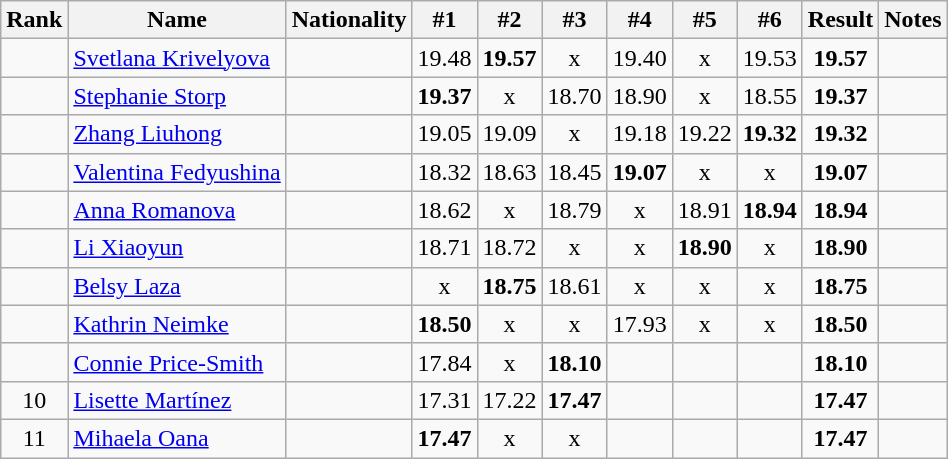<table class="wikitable sortable" style="text-align:center">
<tr>
<th>Rank</th>
<th>Name</th>
<th>Nationality</th>
<th>#1</th>
<th>#2</th>
<th>#3</th>
<th>#4</th>
<th>#5</th>
<th>#6</th>
<th>Result</th>
<th>Notes</th>
</tr>
<tr>
<td></td>
<td align="left"><a href='#'>Svetlana Krivelyova</a></td>
<td align=left></td>
<td>19.48</td>
<td><strong>19.57</strong></td>
<td>x</td>
<td>19.40</td>
<td>x</td>
<td>19.53</td>
<td><strong>19.57</strong></td>
<td></td>
</tr>
<tr>
<td></td>
<td align="left"><a href='#'>Stephanie Storp</a></td>
<td align=left></td>
<td><strong>19.37</strong></td>
<td>x</td>
<td>18.70</td>
<td>18.90</td>
<td>x</td>
<td>18.55</td>
<td><strong>19.37</strong></td>
<td></td>
</tr>
<tr>
<td></td>
<td align="left"><a href='#'>Zhang Liuhong</a></td>
<td align=left></td>
<td>19.05</td>
<td>19.09</td>
<td>x</td>
<td>19.18</td>
<td>19.22</td>
<td><strong>19.32</strong></td>
<td><strong>19.32</strong></td>
<td></td>
</tr>
<tr>
<td></td>
<td align="left"><a href='#'>Valentina Fedyushina</a></td>
<td align=left></td>
<td>18.32</td>
<td>18.63</td>
<td>18.45</td>
<td><strong>19.07</strong></td>
<td>x</td>
<td>x</td>
<td><strong>19.07</strong></td>
<td></td>
</tr>
<tr>
<td></td>
<td align="left"><a href='#'>Anna Romanova</a></td>
<td align=left></td>
<td>18.62</td>
<td>x</td>
<td>18.79</td>
<td>x</td>
<td>18.91</td>
<td><strong>18.94</strong></td>
<td><strong>18.94</strong></td>
<td></td>
</tr>
<tr>
<td></td>
<td align="left"><a href='#'>Li Xiaoyun</a></td>
<td align=left></td>
<td>18.71</td>
<td>18.72</td>
<td>x</td>
<td>x</td>
<td><strong>18.90</strong></td>
<td>x</td>
<td><strong>18.90</strong></td>
<td></td>
</tr>
<tr>
<td></td>
<td align="left"><a href='#'>Belsy Laza</a></td>
<td align=left></td>
<td>x</td>
<td><strong>18.75</strong></td>
<td>18.61</td>
<td>x</td>
<td>x</td>
<td>x</td>
<td><strong>18.75</strong></td>
<td></td>
</tr>
<tr>
<td></td>
<td align="left"><a href='#'>Kathrin Neimke</a></td>
<td align=left></td>
<td><strong>18.50</strong></td>
<td>x</td>
<td>x</td>
<td>17.93</td>
<td>x</td>
<td>x</td>
<td><strong>18.50</strong></td>
<td></td>
</tr>
<tr>
<td></td>
<td align="left"><a href='#'>Connie Price-Smith</a></td>
<td align=left></td>
<td>17.84</td>
<td>x</td>
<td><strong>18.10</strong></td>
<td></td>
<td></td>
<td></td>
<td><strong>18.10</strong></td>
<td></td>
</tr>
<tr>
<td>10</td>
<td align="left"><a href='#'>Lisette Martínez</a></td>
<td align=left></td>
<td>17.31</td>
<td>17.22</td>
<td><strong>17.47</strong></td>
<td></td>
<td></td>
<td></td>
<td><strong>17.47</strong></td>
<td></td>
</tr>
<tr>
<td>11</td>
<td align="left"><a href='#'>Mihaela Oana</a></td>
<td align=left></td>
<td><strong>17.47</strong></td>
<td>x</td>
<td>x</td>
<td></td>
<td></td>
<td></td>
<td><strong>17.47</strong></td>
<td></td>
</tr>
</table>
